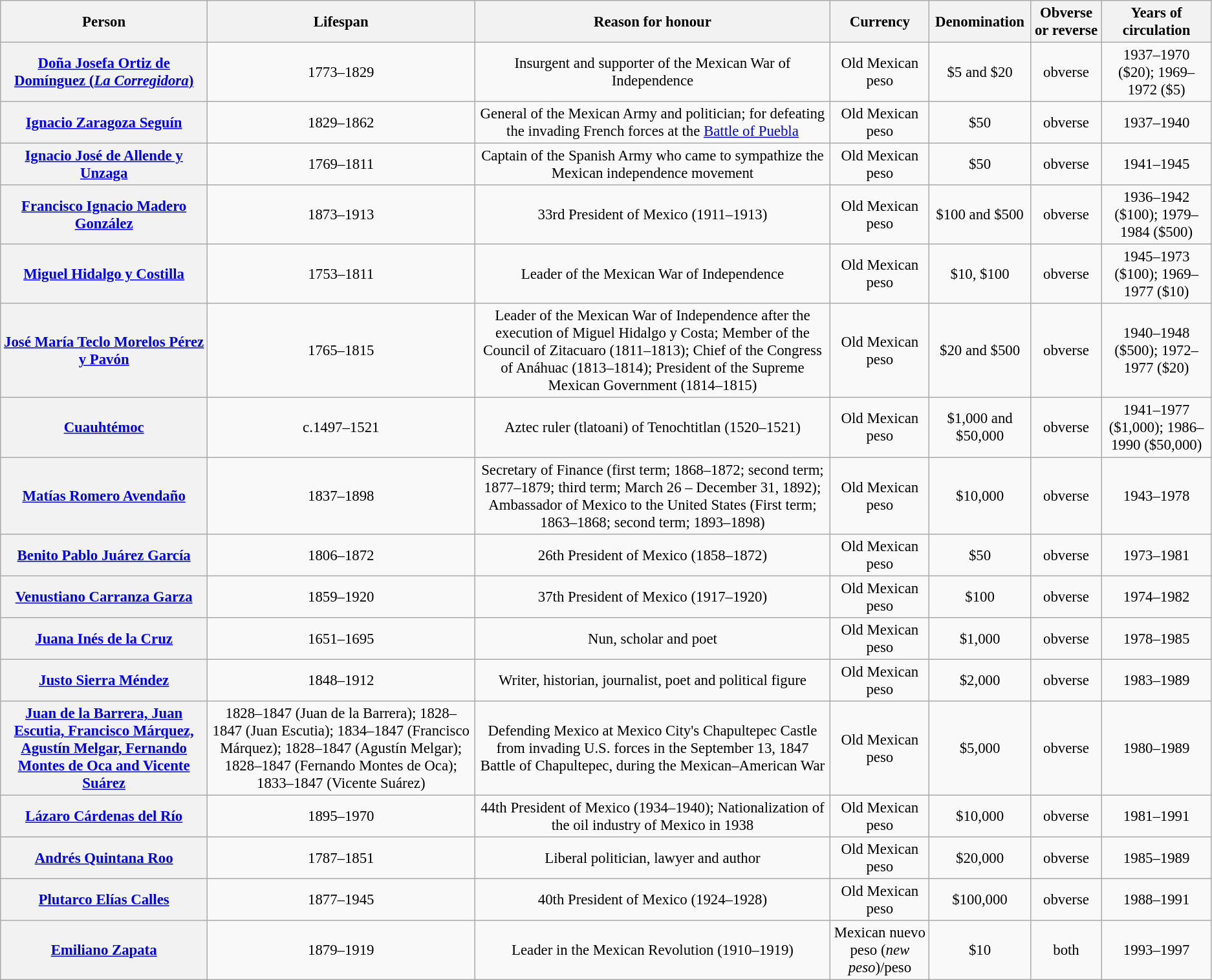<table class="wikitable" style="font-size:95%; text-align:center;">
<tr>
<th>Person</th>
<th>Lifespan</th>
<th>Reason for honour</th>
<th>Currency</th>
<th>Denomination</th>
<th>Obverse or reverse</th>
<th>Years of circulation</th>
</tr>
<tr>
<th><a href='#'>Doña Josefa Ortiz de Domínguez (<em>La Corregidora</em>)</a></th>
<td>1773–1829</td>
<td>Insurgent and supporter of the Mexican War of Independence</td>
<td>Old Mexican peso</td>
<td>$5 and $20</td>
<td>obverse</td>
<td>1937–1970 ($20); 1969–1972 ($5)</td>
</tr>
<tr>
<th><a href='#'>Ignacio Zaragoza Seguín</a></th>
<td>1829–1862</td>
<td>General of the Mexican Army and politician; for defeating the invading French forces at the <a href='#'>Battle of Puebla</a></td>
<td>Old Mexican peso</td>
<td>$50</td>
<td>obverse</td>
<td>1937–1940</td>
</tr>
<tr>
<th><a href='#'>Ignacio José de Allende y Unzaga</a></th>
<td>1769–1811</td>
<td>Captain of the Spanish Army who came to sympathize the Mexican independence movement</td>
<td>Old Mexican peso</td>
<td>$50</td>
<td>obverse</td>
<td>1941–1945</td>
</tr>
<tr>
<th><a href='#'>Francisco Ignacio Madero González</a></th>
<td>1873–1913</td>
<td>33rd President of Mexico (1911–1913)</td>
<td>Old Mexican peso</td>
<td>$100 and $500</td>
<td>obverse</td>
<td>1936–1942 ($100); 1979–1984 ($500)</td>
</tr>
<tr>
<th><a href='#'>Miguel Hidalgo y Costilla</a></th>
<td>1753–1811</td>
<td>Leader of the Mexican War of Independence</td>
<td>Old Mexican peso</td>
<td>$10, $100</td>
<td>obverse</td>
<td>1945–1973 ($100); 1969–1977 ($10)</td>
</tr>
<tr>
<th><a href='#'>José María Teclo Morelos Pérez y Pavón</a></th>
<td>1765–1815</td>
<td>Leader of the Mexican War of Independence after the execution of Miguel Hidalgo y Costa; Member of the Council of Zitacuaro (1811–1813); Chief of the Congress of Anáhuac (1813–1814); President of the Supreme Mexican Government (1814–1815)</td>
<td>Old Mexican peso</td>
<td>$20 and $500</td>
<td>obverse</td>
<td>1940–1948 ($500); 1972–1977 ($20)</td>
</tr>
<tr>
<th><a href='#'>Cuauhtémoc</a></th>
<td>c.1497–1521</td>
<td>Aztec ruler (tlatoani) of Tenochtitlan (1520–1521)</td>
<td>Old Mexican peso</td>
<td>$1,000 and $50,000</td>
<td>obverse</td>
<td>1941–1977 ($1,000); 1986–1990 ($50,000)</td>
</tr>
<tr>
<th><a href='#'>Matías Romero Avendaño</a></th>
<td>1837–1898</td>
<td>Secretary of Finance (first term; 1868–1872; second term; 1877–1879; third term; March 26 – December 31, 1892); Ambassador of Mexico to the United States (First term; 1863–1868; second term; 1893–1898)</td>
<td>Old Mexican peso</td>
<td>$10,000</td>
<td>obverse</td>
<td>1943–1978</td>
</tr>
<tr>
<th><a href='#'>Benito Pablo Juárez García</a></th>
<td>1806–1872</td>
<td>26th President of Mexico (1858–1872)</td>
<td>Old Mexican peso</td>
<td>$50</td>
<td>obverse</td>
<td>1973–1981</td>
</tr>
<tr>
<th><a href='#'>Venustiano Carranza Garza</a></th>
<td>1859–1920</td>
<td>37th President of Mexico (1917–1920)</td>
<td>Old Mexican peso</td>
<td>$100</td>
<td>obverse</td>
<td>1974–1982</td>
</tr>
<tr>
<th><a href='#'>Juana Inés de la Cruz</a></th>
<td>1651–1695</td>
<td>Nun, scholar and poet</td>
<td>Old Mexican peso</td>
<td>$1,000</td>
<td>obverse</td>
<td>1978–1985</td>
</tr>
<tr>
<th><a href='#'>Justo Sierra Méndez</a></th>
<td>1848–1912</td>
<td>Writer, historian, journalist, poet and political figure</td>
<td>Old Mexican peso</td>
<td>$2,000</td>
<td>obverse</td>
<td>1983–1989</td>
</tr>
<tr>
<th><a href='#'>Juan de la Barrera, Juan Escutia, Francisco Márquez, Agustín Melgar, Fernando Montes de Oca and Vicente Suárez</a></th>
<td>1828–1847 (Juan de la Barrera); 1828–1847 (Juan Escutia); 1834–1847 (Francisco Márquez); 1828–1847 (Agustín Melgar); 1828–1847 (Fernando Montes de Oca); 1833–1847 (Vicente Suárez)</td>
<td>Defending Mexico at Mexico City's Chapultepec Castle from invading U.S. forces in the September 13, 1847 Battle of Chapultepec, during the Mexican–American War</td>
<td>Old Mexican peso</td>
<td>$5,000</td>
<td>obverse</td>
<td>1980–1989</td>
</tr>
<tr>
<th><a href='#'>Lázaro Cárdenas del Río</a></th>
<td>1895–1970</td>
<td>44th President of Mexico (1934–1940); Nationalization of the oil industry of Mexico in 1938</td>
<td>Old Mexican peso</td>
<td>$10,000</td>
<td>obverse</td>
<td>1981–1991</td>
</tr>
<tr>
<th><a href='#'>Andrés Quintana Roo</a></th>
<td>1787–1851</td>
<td>Liberal politician, lawyer and author</td>
<td>Old Mexican peso</td>
<td>$20,000</td>
<td>obverse</td>
<td>1985–1989</td>
</tr>
<tr>
<th><a href='#'>Plutarco Elías Calles</a></th>
<td>1877–1945</td>
<td>40th President of Mexico (1924–1928)</td>
<td>Old Mexican peso</td>
<td>$100,000</td>
<td>obverse</td>
<td>1988–1991</td>
</tr>
<tr>
<th><a href='#'>Emiliano Zapata</a></th>
<td>1879–1919</td>
<td>Leader in the Mexican Revolution (1910–1919)</td>
<td>Mexican nuevo peso (<em>new peso</em>)/peso</td>
<td>$10</td>
<td>both</td>
<td>1993–1997</td>
</tr>
</table>
